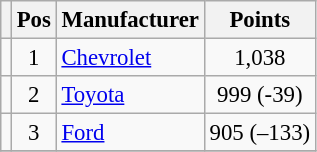<table class="wikitable" style="font-size: 95%;">
<tr>
<th></th>
<th>Pos</th>
<th>Manufacturer</th>
<th>Points</th>
</tr>
<tr>
<td align="left"></td>
<td style="text-align:center;">1</td>
<td><a href='#'>Chevrolet</a></td>
<td style="text-align:center;">1,038</td>
</tr>
<tr>
<td align="left"></td>
<td style="text-align:center;">2</td>
<td><a href='#'>Toyota</a></td>
<td style="text-align:center;">999 (-39)</td>
</tr>
<tr>
<td align="left"></td>
<td style="text-align:center;">3</td>
<td><a href='#'>Ford</a></td>
<td style="text-align:center;">905 (–133)</td>
</tr>
<tr class="sortbottom">
</tr>
</table>
